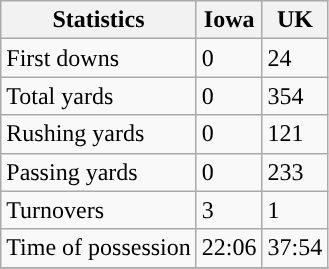<table class="wikitable" style="float: left;">
<tr>
<th>Statistics</th>
<th>Iowa</th>
<th>UK</th>
</tr>
<tr>
<td>First downs</td>
<td>0</td>
<td>24</td>
</tr>
<tr>
<td>Total yards</td>
<td>0</td>
<td>354</td>
</tr>
<tr>
<td>Rushing yards</td>
<td>0</td>
<td>121</td>
</tr>
<tr>
<td>Passing yards</td>
<td>0</td>
<td>233</td>
</tr>
<tr>
<td>Turnovers</td>
<td>3</td>
<td>1</td>
</tr>
<tr>
<td>Time of possession</td>
<td>22:06</td>
<td>37:54</td>
</tr>
<tr>
</tr>
</table>
